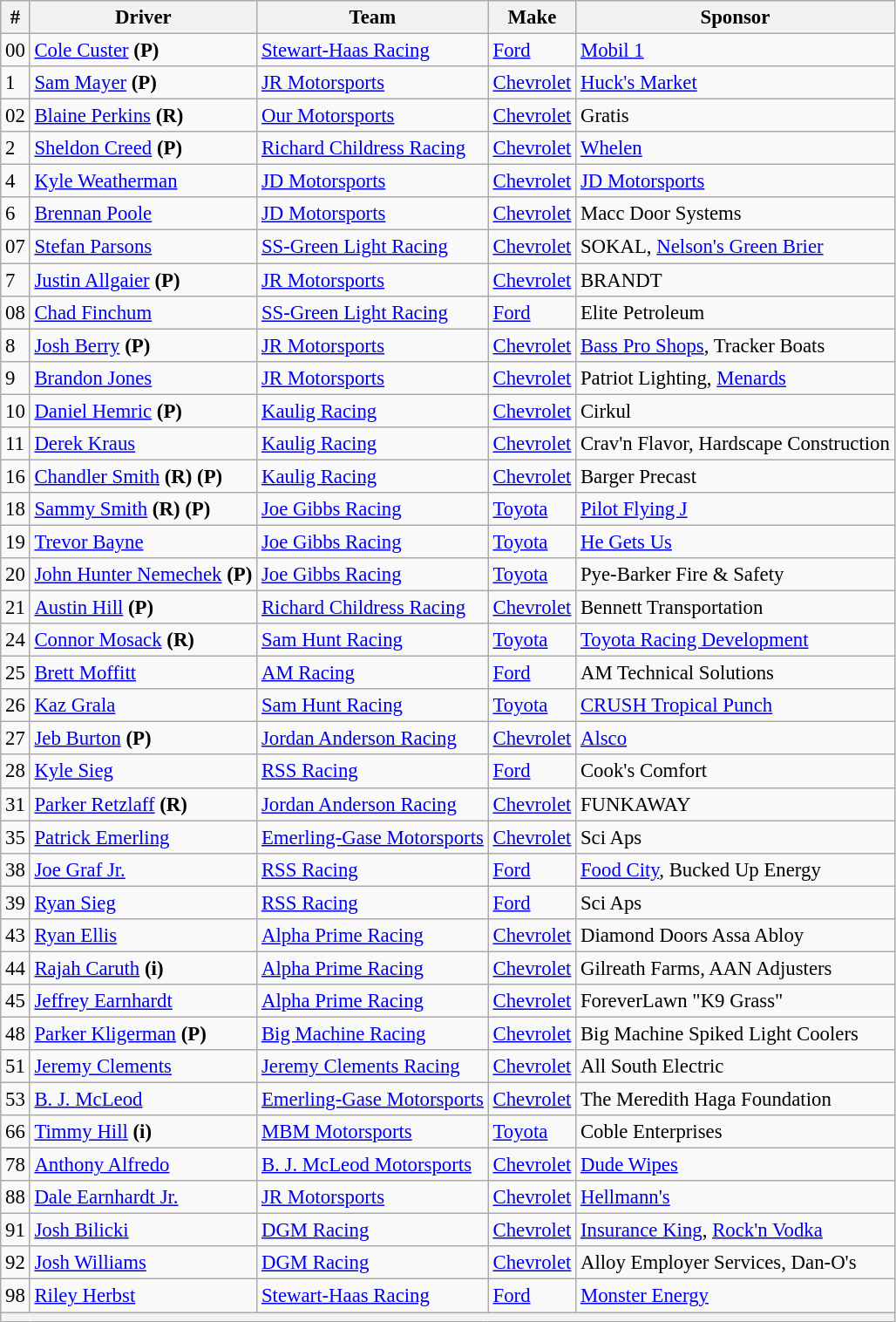<table class="wikitable" style="font-size: 95%;">
<tr>
<th>#</th>
<th>Driver</th>
<th>Team</th>
<th>Make</th>
<th>Sponsor</th>
</tr>
<tr>
<td>00</td>
<td><a href='#'>Cole Custer</a> <strong>(P)</strong></td>
<td><a href='#'>Stewart-Haas Racing</a></td>
<td><a href='#'>Ford</a></td>
<td><a href='#'>Mobil 1</a></td>
</tr>
<tr>
<td>1</td>
<td><a href='#'>Sam Mayer</a> <strong>(P)</strong></td>
<td><a href='#'>JR Motorsports</a></td>
<td><a href='#'>Chevrolet</a></td>
<td><a href='#'>Huck's Market</a></td>
</tr>
<tr>
<td>02</td>
<td><a href='#'>Blaine Perkins</a> <strong>(R)</strong></td>
<td><a href='#'>Our Motorsports</a></td>
<td><a href='#'>Chevrolet</a></td>
<td>Gratis</td>
</tr>
<tr>
<td>2</td>
<td><a href='#'>Sheldon Creed</a> <strong>(P)</strong></td>
<td><a href='#'>Richard Childress Racing</a></td>
<td><a href='#'>Chevrolet</a></td>
<td><a href='#'>Whelen</a></td>
</tr>
<tr>
<td>4</td>
<td><a href='#'>Kyle Weatherman</a></td>
<td><a href='#'>JD Motorsports</a></td>
<td><a href='#'>Chevrolet</a></td>
<td><a href='#'>JD Motorsports</a></td>
</tr>
<tr>
<td>6</td>
<td><a href='#'>Brennan Poole</a></td>
<td><a href='#'>JD Motorsports</a></td>
<td><a href='#'>Chevrolet</a></td>
<td>Macc Door Systems</td>
</tr>
<tr>
<td>07</td>
<td><a href='#'>Stefan Parsons</a></td>
<td><a href='#'>SS-Green Light Racing</a></td>
<td><a href='#'>Chevrolet</a></td>
<td>SOKAL, <a href='#'>Nelson's Green Brier</a></td>
</tr>
<tr>
<td>7</td>
<td><a href='#'>Justin Allgaier</a> <strong>(P)</strong></td>
<td><a href='#'>JR Motorsports</a></td>
<td><a href='#'>Chevrolet</a></td>
<td>BRANDT</td>
</tr>
<tr>
<td>08</td>
<td><a href='#'>Chad Finchum</a></td>
<td><a href='#'>SS-Green Light Racing</a></td>
<td><a href='#'>Ford</a></td>
<td>Elite Petroleum</td>
</tr>
<tr>
<td>8</td>
<td><a href='#'>Josh Berry</a> <strong>(P)</strong></td>
<td><a href='#'>JR Motorsports</a></td>
<td><a href='#'>Chevrolet</a></td>
<td><a href='#'>Bass Pro Shops</a>, Tracker Boats</td>
</tr>
<tr>
<td>9</td>
<td><a href='#'>Brandon Jones</a></td>
<td><a href='#'>JR Motorsports</a></td>
<td><a href='#'>Chevrolet</a></td>
<td>Patriot Lighting, <a href='#'>Menards</a></td>
</tr>
<tr>
<td>10</td>
<td><a href='#'>Daniel Hemric</a> <strong>(P)</strong></td>
<td><a href='#'>Kaulig Racing</a></td>
<td><a href='#'>Chevrolet</a></td>
<td>Cirkul</td>
</tr>
<tr>
<td>11</td>
<td><a href='#'>Derek Kraus</a></td>
<td><a href='#'>Kaulig Racing</a></td>
<td><a href='#'>Chevrolet</a></td>
<td>Crav'n Flavor, Hardscape Construction</td>
</tr>
<tr>
<td>16</td>
<td><a href='#'>Chandler Smith</a> <strong>(R)</strong> <strong>(P)</strong></td>
<td><a href='#'>Kaulig Racing</a></td>
<td><a href='#'>Chevrolet</a></td>
<td>Barger Precast</td>
</tr>
<tr>
<td>18</td>
<td><a href='#'>Sammy Smith</a> <strong>(R)</strong> <strong>(P)</strong></td>
<td><a href='#'>Joe Gibbs Racing</a></td>
<td><a href='#'>Toyota</a></td>
<td><a href='#'>Pilot Flying J</a></td>
</tr>
<tr>
<td>19</td>
<td><a href='#'>Trevor Bayne</a></td>
<td><a href='#'>Joe Gibbs Racing</a></td>
<td><a href='#'>Toyota</a></td>
<td><a href='#'>He Gets Us</a></td>
</tr>
<tr>
<td>20</td>
<td nowrap><a href='#'>John Hunter Nemechek</a> <strong>(P)</strong></td>
<td><a href='#'>Joe Gibbs Racing</a></td>
<td><a href='#'>Toyota</a></td>
<td>Pye-Barker Fire & Safety</td>
</tr>
<tr>
<td>21</td>
<td><a href='#'>Austin Hill</a> <strong>(P)</strong></td>
<td><a href='#'>Richard Childress Racing</a></td>
<td><a href='#'>Chevrolet</a></td>
<td>Bennett Transportation</td>
</tr>
<tr>
<td>24</td>
<td><a href='#'>Connor Mosack</a> <strong>(R)</strong></td>
<td><a href='#'>Sam Hunt Racing</a></td>
<td><a href='#'>Toyota</a></td>
<td><a href='#'>Toyota Racing Development</a></td>
</tr>
<tr>
<td>25</td>
<td><a href='#'>Brett Moffitt</a></td>
<td><a href='#'>AM Racing</a></td>
<td><a href='#'>Ford</a></td>
<td>AM Technical Solutions</td>
</tr>
<tr>
<td>26</td>
<td><a href='#'>Kaz Grala</a></td>
<td><a href='#'>Sam Hunt Racing</a></td>
<td><a href='#'>Toyota</a></td>
<td><a href='#'>CRUSH Tropical Punch</a></td>
</tr>
<tr>
<td>27</td>
<td><a href='#'>Jeb Burton</a> <strong>(P)</strong></td>
<td nowrap=""><a href='#'>Jordan Anderson Racing</a></td>
<td><a href='#'>Chevrolet</a></td>
<td><a href='#'>Alsco</a></td>
</tr>
<tr>
<td>28</td>
<td><a href='#'>Kyle Sieg</a></td>
<td><a href='#'>RSS Racing</a></td>
<td><a href='#'>Ford</a></td>
<td>Cook's Comfort</td>
</tr>
<tr>
<td>31</td>
<td><a href='#'>Parker Retzlaff</a> <strong>(R)</strong></td>
<td><a href='#'>Jordan Anderson Racing</a></td>
<td><a href='#'>Chevrolet</a></td>
<td>FUNKAWAY</td>
</tr>
<tr>
<td>35</td>
<td><a href='#'>Patrick Emerling</a></td>
<td nowrap><a href='#'>Emerling-Gase Motorsports</a></td>
<td><a href='#'>Chevrolet</a></td>
<td>Sci Aps</td>
</tr>
<tr>
<td>38</td>
<td><a href='#'>Joe Graf Jr.</a></td>
<td><a href='#'>RSS Racing</a></td>
<td><a href='#'>Ford</a></td>
<td><a href='#'>Food City</a>, Bucked Up Energy</td>
</tr>
<tr>
<td>39</td>
<td><a href='#'>Ryan Sieg</a></td>
<td><a href='#'>RSS Racing</a></td>
<td><a href='#'>Ford</a></td>
<td>Sci Aps</td>
</tr>
<tr>
<td>43</td>
<td><a href='#'>Ryan Ellis</a></td>
<td><a href='#'>Alpha Prime Racing</a></td>
<td><a href='#'>Chevrolet</a></td>
<td>Diamond Doors Assa Abloy</td>
</tr>
<tr>
<td>44</td>
<td><a href='#'>Rajah Caruth</a> <strong>(i)</strong></td>
<td><a href='#'>Alpha Prime Racing</a></td>
<td><a href='#'>Chevrolet</a></td>
<td>Gilreath Farms, AAN Adjusters</td>
</tr>
<tr>
<td>45</td>
<td><a href='#'>Jeffrey Earnhardt</a></td>
<td><a href='#'>Alpha Prime Racing</a></td>
<td><a href='#'>Chevrolet</a></td>
<td>ForeverLawn "K9 Grass"</td>
</tr>
<tr>
<td>48</td>
<td><a href='#'>Parker Kligerman</a> <strong>(P)</strong></td>
<td><a href='#'>Big Machine Racing</a></td>
<td><a href='#'>Chevrolet</a></td>
<td nowrap>Big Machine Spiked Light Coolers</td>
</tr>
<tr>
<td>51</td>
<td><a href='#'>Jeremy Clements</a></td>
<td><a href='#'>Jeremy Clements Racing</a></td>
<td><a href='#'>Chevrolet</a></td>
<td>All South Electric</td>
</tr>
<tr>
<td>53</td>
<td><a href='#'>B. J. McLeod</a></td>
<td><a href='#'>Emerling-Gase Motorsports</a></td>
<td><a href='#'>Chevrolet</a></td>
<td>The Meredith Haga Foundation</td>
</tr>
<tr>
<td>66</td>
<td><a href='#'>Timmy Hill</a> <strong>(i)</strong></td>
<td><a href='#'>MBM Motorsports</a></td>
<td><a href='#'>Toyota</a></td>
<td>Coble Enterprises</td>
</tr>
<tr>
<td>78</td>
<td><a href='#'>Anthony Alfredo</a></td>
<td><a href='#'>B. J. McLeod Motorsports</a></td>
<td><a href='#'>Chevrolet</a></td>
<td><a href='#'>Dude Wipes</a></td>
</tr>
<tr>
<td>88</td>
<td><a href='#'>Dale Earnhardt Jr.</a></td>
<td><a href='#'>JR Motorsports</a></td>
<td><a href='#'>Chevrolet</a></td>
<td><a href='#'>Hellmann's</a></td>
</tr>
<tr>
<td>91</td>
<td><a href='#'>Josh Bilicki</a></td>
<td><a href='#'>DGM Racing</a></td>
<td><a href='#'>Chevrolet</a></td>
<td><a href='#'>Insurance King</a>, <a href='#'>Rock'n Vodka</a></td>
</tr>
<tr>
<td>92</td>
<td><a href='#'>Josh Williams</a></td>
<td><a href='#'>DGM Racing</a></td>
<td><a href='#'>Chevrolet</a></td>
<td>Alloy Employer Services, Dan-O's</td>
</tr>
<tr>
<td>98</td>
<td><a href='#'>Riley Herbst</a></td>
<td><a href='#'>Stewart-Haas Racing</a></td>
<td><a href='#'>Ford</a></td>
<td><a href='#'>Monster Energy</a></td>
</tr>
<tr>
<th colspan="5"></th>
</tr>
</table>
